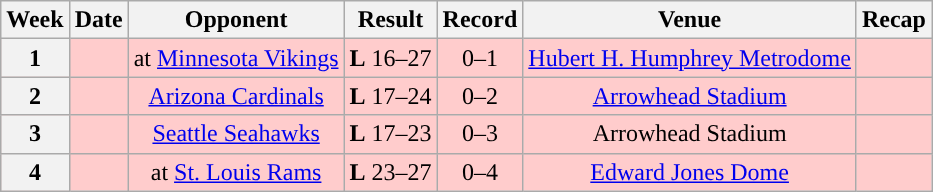<table class="wikitable" style="text-align:center">
<tr>
<th>Week</th>
<th>Date</th>
<th>Opponent</th>
<th>Result</th>
<th>Record</th>
<th>Venue</th>
<th>Recap</th>
</tr>
<tr style="background:#fcc">
<th>1</th>
<td></td>
<td>at <a href='#'>Minnesota Vikings</a></td>
<td><strong>L</strong> 16–27</td>
<td>0–1</td>
<td><a href='#'>Hubert H. Humphrey Metrodome</a></td>
<td></td>
</tr>
<tr style="background:#fcc">
<th>2</th>
<td></td>
<td><a href='#'>Arizona Cardinals</a></td>
<td><strong>L</strong> 17–24</td>
<td>0–2</td>
<td><a href='#'>Arrowhead Stadium</a></td>
<td></td>
</tr>
<tr style="background:#fcc">
<th>3</th>
<td></td>
<td><a href='#'>Seattle Seahawks</a></td>
<td><strong>L</strong> 17–23</td>
<td>0–3</td>
<td>Arrowhead Stadium</td>
<td></td>
</tr>
<tr style="background:#fcc">
<th>4</th>
<td></td>
<td>at <a href='#'>St. Louis Rams</a></td>
<td><strong>L</strong> 23–27</td>
<td>0–4</td>
<td><a href='#'>Edward Jones Dome</a></td>
<td></td>
</tr>
</table>
